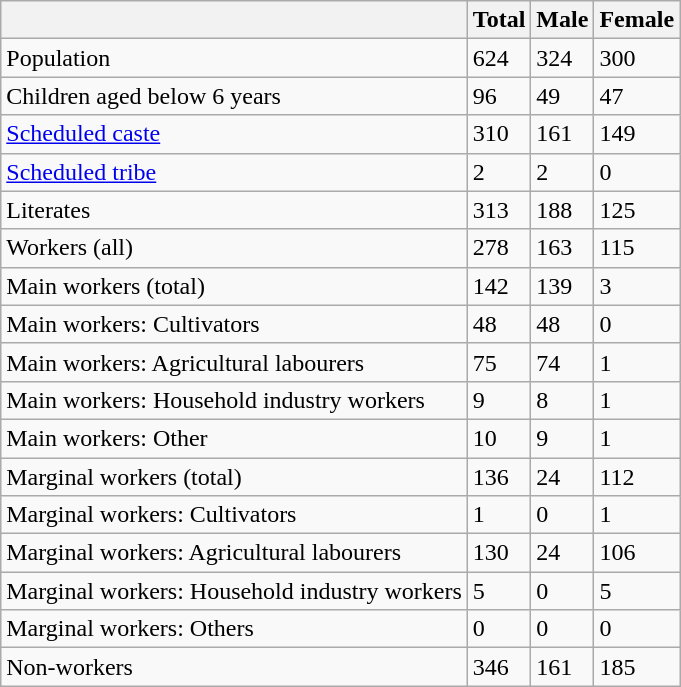<table class="wikitable sortable">
<tr>
<th></th>
<th>Total</th>
<th>Male</th>
<th>Female</th>
</tr>
<tr>
<td>Population</td>
<td>624</td>
<td>324</td>
<td>300</td>
</tr>
<tr>
<td>Children aged below 6 years</td>
<td>96</td>
<td>49</td>
<td>47</td>
</tr>
<tr>
<td><a href='#'>Scheduled caste</a></td>
<td>310</td>
<td>161</td>
<td>149</td>
</tr>
<tr>
<td><a href='#'>Scheduled tribe</a></td>
<td>2</td>
<td>2</td>
<td>0</td>
</tr>
<tr>
<td>Literates</td>
<td>313</td>
<td>188</td>
<td>125</td>
</tr>
<tr>
<td>Workers (all)</td>
<td>278</td>
<td>163</td>
<td>115</td>
</tr>
<tr>
<td>Main workers (total)</td>
<td>142</td>
<td>139</td>
<td>3</td>
</tr>
<tr>
<td>Main workers: Cultivators</td>
<td>48</td>
<td>48</td>
<td>0</td>
</tr>
<tr>
<td>Main workers: Agricultural labourers</td>
<td>75</td>
<td>74</td>
<td>1</td>
</tr>
<tr>
<td>Main workers: Household industry workers</td>
<td>9</td>
<td>8</td>
<td>1</td>
</tr>
<tr>
<td>Main workers: Other</td>
<td>10</td>
<td>9</td>
<td>1</td>
</tr>
<tr>
<td>Marginal workers (total)</td>
<td>136</td>
<td>24</td>
<td>112</td>
</tr>
<tr>
<td>Marginal workers: Cultivators</td>
<td>1</td>
<td>0</td>
<td>1</td>
</tr>
<tr>
<td>Marginal workers: Agricultural labourers</td>
<td>130</td>
<td>24</td>
<td>106</td>
</tr>
<tr>
<td>Marginal workers: Household industry workers</td>
<td>5</td>
<td>0</td>
<td>5</td>
</tr>
<tr>
<td>Marginal workers: Others</td>
<td>0</td>
<td>0</td>
<td>0</td>
</tr>
<tr>
<td>Non-workers</td>
<td>346</td>
<td>161</td>
<td>185</td>
</tr>
</table>
